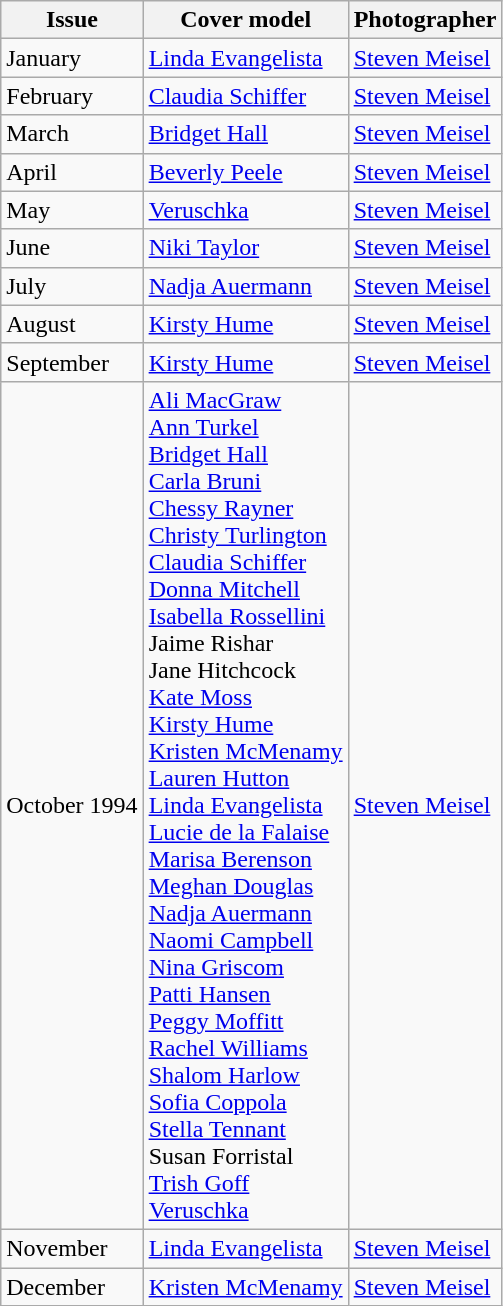<table class="sortable wikitable">
<tr>
<th>Issue</th>
<th>Cover model</th>
<th>Photographer</th>
</tr>
<tr>
<td>January</td>
<td><a href='#'>Linda Evangelista</a></td>
<td><a href='#'>Steven Meisel</a></td>
</tr>
<tr>
<td>February</td>
<td><a href='#'>Claudia Schiffer</a></td>
<td><a href='#'>Steven Meisel</a></td>
</tr>
<tr>
<td>March</td>
<td><a href='#'>Bridget Hall</a></td>
<td><a href='#'>Steven Meisel</a></td>
</tr>
<tr>
<td>April</td>
<td><a href='#'>Beverly Peele</a></td>
<td><a href='#'>Steven Meisel</a></td>
</tr>
<tr>
<td>May</td>
<td><a href='#'>Veruschka</a></td>
<td><a href='#'>Steven Meisel</a></td>
</tr>
<tr>
<td>June</td>
<td><a href='#'>Niki Taylor</a></td>
<td><a href='#'>Steven Meisel</a></td>
</tr>
<tr>
<td>July</td>
<td><a href='#'>Nadja Auermann</a></td>
<td><a href='#'>Steven Meisel</a></td>
</tr>
<tr>
<td>August</td>
<td><a href='#'>Kirsty Hume</a></td>
<td><a href='#'>Steven Meisel</a></td>
</tr>
<tr>
<td>September</td>
<td><a href='#'>Kirsty Hume</a></td>
<td><a href='#'>Steven Meisel</a></td>
</tr>
<tr>
<td>October 1994</td>
<td><a href='#'>Ali MacGraw</a><br><a href='#'>Ann Turkel</a><br><a href='#'>Bridget Hall</a><br><a href='#'>Carla Bruni</a><br><a href='#'>Chessy Rayner</a><br><a href='#'>Christy Turlington</a><br><a href='#'>Claudia Schiffer</a><br><a href='#'>Donna Mitchell</a><br><a href='#'>Isabella Rossellini</a><br>Jaime Rishar<br>Jane Hitchcock<br><a href='#'>Kate Moss</a><br><a href='#'>Kirsty Hume</a><br><a href='#'>Kristen McMenamy</a><br> <a href='#'>Lauren Hutton</a><br><a href='#'>Linda Evangelista</a><br><a href='#'>Lucie de la Falaise</a><br><a href='#'>Marisa Berenson</a><br><a href='#'>Meghan Douglas</a><br><a href='#'>Nadja Auermann</a><br><a href='#'>Naomi Campbell</a><br> <a href='#'>Nina Griscom</a><br><a href='#'>Patti Hansen</a><br><a href='#'>Peggy Moffitt</a><br><a href='#'>Rachel Williams</a><br><a href='#'>Shalom Harlow</a><br><a href='#'>Sofia Coppola</a><br><a href='#'>Stella Tennant</a><br>Susan Forristal<br><a href='#'>Trish Goff</a><br><a href='#'>Veruschka</a></td>
<td><a href='#'>Steven Meisel</a></td>
</tr>
<tr>
<td>November</td>
<td><a href='#'>Linda Evangelista</a></td>
<td><a href='#'>Steven Meisel</a></td>
</tr>
<tr>
<td>December</td>
<td><a href='#'>Kristen McMenamy</a></td>
<td><a href='#'>Steven Meisel</a></td>
</tr>
</table>
